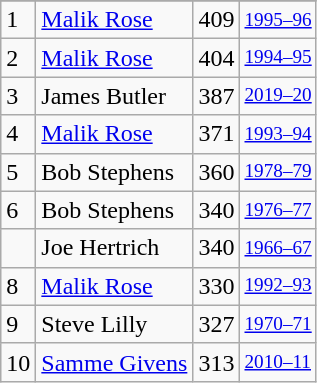<table class="wikitable">
<tr>
</tr>
<tr>
<td>1</td>
<td><a href='#'>Malik Rose</a></td>
<td>409</td>
<td style="font-size:80%;"><a href='#'>1995–96</a></td>
</tr>
<tr>
<td>2</td>
<td><a href='#'>Malik Rose</a></td>
<td>404</td>
<td style="font-size:80%;"><a href='#'>1994–95</a></td>
</tr>
<tr>
<td>3</td>
<td>James Butler</td>
<td>387</td>
<td style="font-size:80%;"><a href='#'>2019–20</a></td>
</tr>
<tr>
<td>4</td>
<td><a href='#'>Malik Rose</a></td>
<td>371</td>
<td style="font-size:80%;"><a href='#'>1993–94</a></td>
</tr>
<tr>
<td>5</td>
<td>Bob Stephens</td>
<td>360</td>
<td style="font-size:80%;"><a href='#'>1978–79</a></td>
</tr>
<tr>
<td>6</td>
<td>Bob Stephens</td>
<td>340</td>
<td style="font-size:80%;"><a href='#'>1976–77</a></td>
</tr>
<tr>
<td></td>
<td>Joe Hertrich</td>
<td>340</td>
<td style="font-size:80%;"><a href='#'>1966–67</a></td>
</tr>
<tr>
<td>8</td>
<td><a href='#'>Malik Rose</a></td>
<td>330</td>
<td style="font-size:80%;"><a href='#'>1992–93</a></td>
</tr>
<tr>
<td>9</td>
<td>Steve Lilly</td>
<td>327</td>
<td style="font-size:80%;"><a href='#'>1970–71</a></td>
</tr>
<tr>
<td>10</td>
<td><a href='#'>Samme Givens</a></td>
<td>313</td>
<td style="font-size:80%;"><a href='#'>2010–11</a></td>
</tr>
</table>
